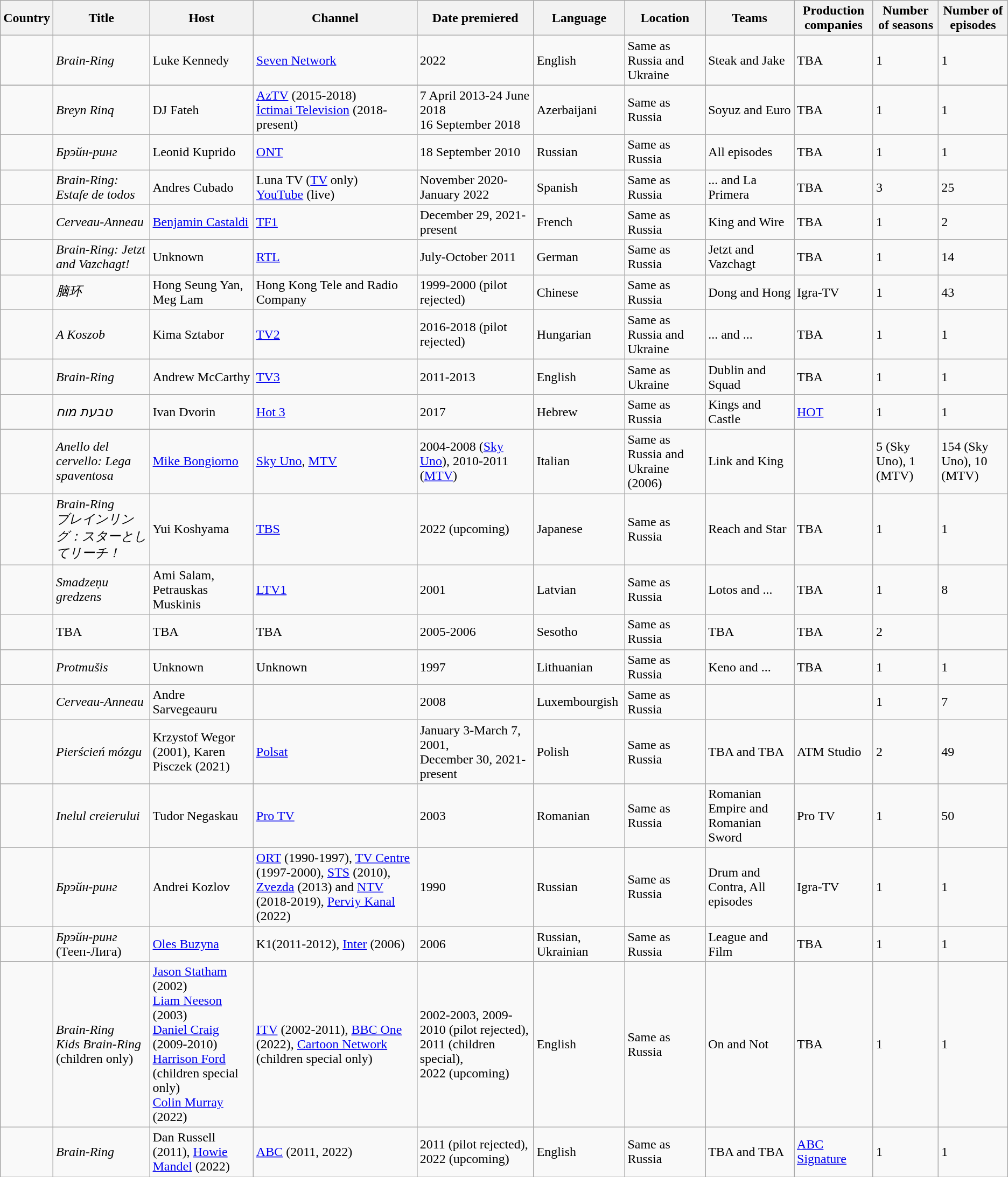<table class="wikitable">
<tr>
<th>Country</th>
<th>Title</th>
<th>Host</th>
<th>Channel</th>
<th>Date premiered</th>
<th>Language</th>
<th>Location</th>
<th>Teams</th>
<th>Production companies</th>
<th>Number of seasons</th>
<th>Number of episodes</th>
</tr>
<tr>
<td></td>
<td><em>Brain-Ring</em></td>
<td>Luke Kennedy</td>
<td><a href='#'>Seven Network</a></td>
<td>2022</td>
<td>English</td>
<td>Same as Russia and Ukraine</td>
<td>Steak and Jake</td>
<td>TBA</td>
<td>1</td>
<td>1</td>
</tr>
<tr>
</tr>
<tr>
<td></td>
<td><em>Breyn Rinq</em></td>
<td>DJ Fateh</td>
<td><a href='#'>AzTV</a> (2015-2018)<br><a href='#'>İctimai Television</a> (2018-present)</td>
<td>7 April 2013-24 June 2018<br>16 September 2018</td>
<td>Azerbaijani</td>
<td>Same as Russia</td>
<td>Soyuz and Euro</td>
<td>TBA</td>
<td>1</td>
<td>1</td>
</tr>
<tr>
<td></td>
<td><em>Брэйн-ринг</em></td>
<td>Leonid Kuprido</td>
<td><a href='#'>ONT</a></td>
<td>18 September 2010</td>
<td>Russian</td>
<td>Same as Russia</td>
<td>All episodes</td>
<td>TBA</td>
<td>1</td>
<td>1</td>
</tr>
<tr>
<td></td>
<td><em>Brain-Ring: Estafe de todos</em></td>
<td>Andres Cubado</td>
<td>Luna TV (<a href='#'>TV</a> only)<br><a href='#'>YouTube</a> (live)</td>
<td>November 2020-January 2022</td>
<td>Spanish</td>
<td>Same as Russia</td>
<td>... and La Primera</td>
<td>TBA</td>
<td>3</td>
<td>25</td>
</tr>
<tr>
<td></td>
<td><em>Cerveau-Anneau</em></td>
<td><a href='#'>Benjamin Castaldi</a></td>
<td><a href='#'>TF1</a></td>
<td>December 29, 2021-present</td>
<td>French</td>
<td>Same as Russia</td>
<td>King and Wire</td>
<td>TBA</td>
<td>1</td>
<td>2</td>
</tr>
<tr>
<td></td>
<td><em>Brain-Ring: Jetzt and Vazchagt!</em></td>
<td>Unknown</td>
<td><a href='#'>RTL</a></td>
<td>July-October 2011</td>
<td>German</td>
<td>Same as Russia</td>
<td>Jetzt and Vazchagt</td>
<td>TBA</td>
<td>1</td>
<td>14</td>
</tr>
<tr>
<td></td>
<td><em>脑环</em></td>
<td>Hong Seung Yan, Meg Lam</td>
<td>Hong Kong Tele and Radio Company</td>
<td>1999-2000 (pilot rejected)</td>
<td>Chinese</td>
<td>Same as Russia</td>
<td>Dong and Hong</td>
<td>Igra-TV</td>
<td>1</td>
<td>43</td>
</tr>
<tr>
<td></td>
<td><em>A Koszob</em></td>
<td>Kima Sztabor</td>
<td><a href='#'>TV2</a></td>
<td>2016-2018 (pilot rejected)</td>
<td>Hungarian</td>
<td>Same as Russia and Ukraine</td>
<td>... and ...</td>
<td>TBA</td>
<td>1</td>
<td>1</td>
</tr>
<tr>
<td></td>
<td><em>Brain-Ring</em></td>
<td>Andrew McCarthy</td>
<td><a href='#'>TV3</a></td>
<td>2011-2013</td>
<td>English</td>
<td>Same as Ukraine</td>
<td>Dublin and Squad</td>
<td>TBA</td>
<td>1</td>
<td>1</td>
</tr>
<tr>
<td></td>
<td><em>טבעת מוח</em></td>
<td>Ivan Dvorin</td>
<td><a href='#'>Hot 3</a></td>
<td>2017</td>
<td>Hebrew</td>
<td>Same as Russia</td>
<td>Kings and Castle</td>
<td><a href='#'>HOT</a></td>
<td>1</td>
<td>1</td>
</tr>
<tr>
<td></td>
<td><em>Anello del cervello: Lega spaventosa</em></td>
<td><a href='#'>Mike Bongiorno</a></td>
<td><a href='#'>Sky Uno</a>, <a href='#'>MTV</a></td>
<td>2004-2008 (<a href='#'>Sky Uno</a>), 2010-2011 (<a href='#'>MTV</a>)</td>
<td>Italian</td>
<td>Same as Russia and Ukraine (2006)</td>
<td>Link and King</td>
<td></td>
<td>5 (Sky Uno), 1 (MTV)</td>
<td>154 (Sky Uno), 10 (MTV)</td>
</tr>
<tr>
<td></td>
<td><em>Brain-Ring</em><br><em>ブレインリング：スターとしてリーチ！</em></td>
<td>Yui Koshyama</td>
<td><a href='#'>TBS</a></td>
<td>2022 (upcoming)</td>
<td>Japanese</td>
<td>Same as Russia</td>
<td>Reach and Star</td>
<td>TBA</td>
<td>1</td>
<td>1</td>
</tr>
<tr>
<td></td>
<td><em>Smadzeņu gredzens</em></td>
<td>Ami Salam, Petrauskas Muskinis</td>
<td><a href='#'>LTV1</a></td>
<td>2001</td>
<td>Latvian</td>
<td>Same as Russia</td>
<td>Lotos and ...</td>
<td>TBA</td>
<td>1</td>
<td>8</td>
</tr>
<tr>
<td></td>
<td>TBA</td>
<td>TBA</td>
<td>TBA</td>
<td>2005-2006</td>
<td>Sesotho</td>
<td>Same as Russia</td>
<td>TBA</td>
<td>TBA</td>
<td>2</td>
<td></td>
</tr>
<tr>
<td></td>
<td><em>Protmušis</em></td>
<td>Unknown</td>
<td>Unknown</td>
<td>1997</td>
<td>Lithuanian</td>
<td>Same as Russia</td>
<td>Keno and ...</td>
<td>TBA</td>
<td>1</td>
<td>1</td>
</tr>
<tr>
<td></td>
<td><em>Cerveau-Anneau</em></td>
<td>Andre Sarvegeauru</td>
<td></td>
<td>2008</td>
<td>Luxembourgish</td>
<td>Same as Russia</td>
<td></td>
<td></td>
<td>1</td>
<td>7</td>
</tr>
<tr>
<td></td>
<td><em>Pierścień mózgu</em></td>
<td>Krzystof Wegor (2001), Karen Pisczek (2021)</td>
<td><a href='#'>Polsat</a></td>
<td>January 3-March 7, 2001,<br>December 30, 2021-present</td>
<td>Polish</td>
<td>Same as Russia</td>
<td>TBA and TBA</td>
<td>ATM Studio</td>
<td>2</td>
<td>49</td>
</tr>
<tr>
<td></td>
<td><em>Inelul creierului</em></td>
<td>Tudor Negaskau</td>
<td><a href='#'>Pro TV</a></td>
<td>2003</td>
<td>Romanian</td>
<td>Same as Russia</td>
<td>Romanian Empire and Romanian Sword</td>
<td>Pro TV</td>
<td>1</td>
<td>50</td>
</tr>
<tr>
<td></td>
<td><em>Брэйн-ринг</em></td>
<td>Andrei Kozlov</td>
<td><a href='#'>ORT</a> (1990-1997), <a href='#'>TV Centre</a> (1997-2000), <a href='#'>STS</a> (2010), <a href='#'>Zvezda</a> (2013) and <a href='#'>NTV</a> (2018-2019), <a href='#'>Perviy Kanal</a> (2022)</td>
<td>1990</td>
<td>Russian</td>
<td>Same as Russia</td>
<td>Drum and Contra, All episodes</td>
<td>Igra-TV</td>
<td>1</td>
<td>1</td>
</tr>
<tr>
<td></td>
<td><em>Брэйн-ринг</em> (Тееп-Лига)</td>
<td><a href='#'>Oles Buzyna</a></td>
<td>K1(2011-2012), <a href='#'>Inter</a> (2006)</td>
<td>2006</td>
<td>Russian, Ukrainian</td>
<td>Same as Russia</td>
<td>League and Film</td>
<td>TBA</td>
<td>1</td>
<td>1</td>
</tr>
<tr>
<td></td>
<td><em>Brain-Ring</em><br><em>Kids Brain-Ring</em> (children only)</td>
<td><a href='#'>Jason Statham</a> (2002)<br><a href='#'>Liam Neeson</a> (2003)<br><a href='#'>Daniel Craig</a> (2009-2010)<br><a href='#'>Harrison Ford</a> (children special only)<br><a href='#'>Colin Murray</a> (2022)</td>
<td><a href='#'>ITV</a> (2002-2011), <a href='#'>BBC One</a> (2022), <a href='#'>Cartoon Network</a> (children special only)</td>
<td>2002-2003, 2009-2010 (pilot rejected), 2011 (children special),<br>2022 (upcoming)</td>
<td>English</td>
<td>Same as Russia</td>
<td>On and Not</td>
<td>TBA</td>
<td>1</td>
<td>1</td>
</tr>
<tr>
<td></td>
<td><em>Brain-Ring</em></td>
<td>Dan Russell (2011), <a href='#'>Howie Mandel</a> (2022)</td>
<td><a href='#'>ABC</a> (2011, 2022)</td>
<td>2011 (pilot rejected), 2022 (upcoming)</td>
<td>English</td>
<td>Same as Russia</td>
<td>TBA and TBA</td>
<td><a href='#'>ABC Signature</a></td>
<td>1</td>
<td>1</td>
</tr>
</table>
